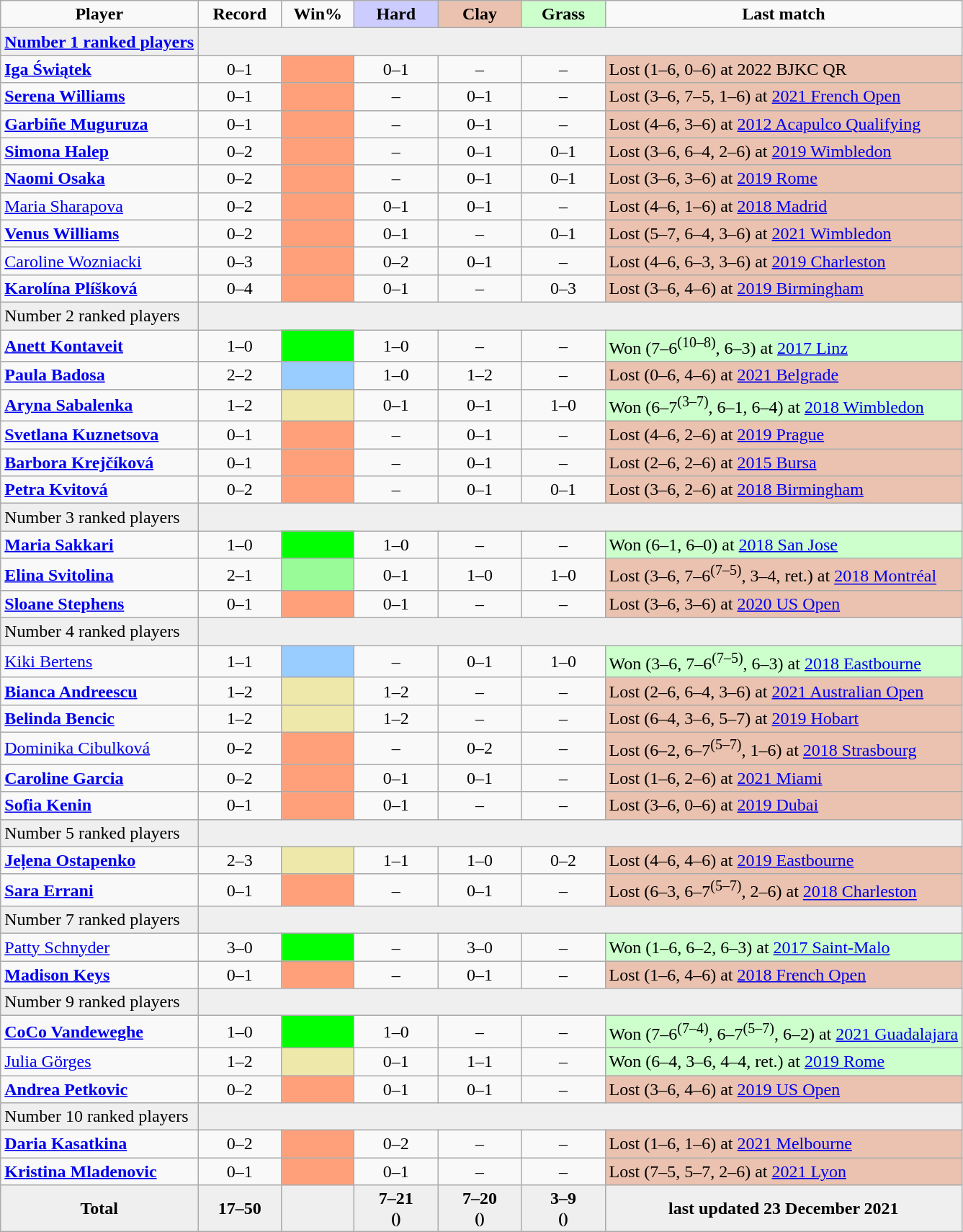<table class="sortable wikitable" style=text-align:center>
<tr>
<td><strong>Player</strong></td>
<td width=70><strong>Record</strong></td>
<td width=60><strong>Win%</strong></td>
<td width=70 bgcolor=CCCCFF><strong>Hard</strong></td>
<td width=70 bgcolor=EBC2AF><strong>Clay</strong></td>
<td width=70 bgcolor=CCFFCC><strong>Grass</strong></td>
<td><strong>Last match</strong></td>
</tr>
<tr bgcolor=efefef>
<td align=left><a href='#'><strong>Number 1 ranked players</strong></a></td>
<td colspan="6"></td>
</tr>
<tr>
<td align=left><strong> <a href='#'>Iga Świątek</a></strong></td>
<td>0–1</td>
<td bgcolor=ffa07a></td>
<td>0–1</td>
<td>–</td>
<td>–</td>
<td bgcolor="ebc2af" align="left">Lost (1–6, 0–6) at 2022 BJKC QR</td>
</tr>
<tr>
<td align="left"><strong> <a href='#'>Serena Williams</a></strong></td>
<td>0–1</td>
<td bgcolor="FFA07A"></td>
<td>–</td>
<td>0–1</td>
<td>–</td>
<td bgcolor="ebc2af" align="left">Lost (3–6, 7–5, 1–6) at <a href='#'>2021 French Open</a></td>
</tr>
<tr>
<td align="left"><strong> <a href='#'>Garbiñe Muguruza</a></strong></td>
<td>0–1</td>
<td bgcolor="FFA07A"></td>
<td>–</td>
<td>0–1</td>
<td>–</td>
<td bgcolor="ebc2af" align="left">Lost (4–6, 3–6) at <a href='#'>2012 Acapulco Qualifying</a></td>
</tr>
<tr>
<td align=left><strong> <a href='#'>Simona Halep</a></strong></td>
<td>0–2</td>
<td bgcolor=FFA07A></td>
<td>–</td>
<td>0–1</td>
<td>0–1</td>
<td bgcolor=ebc2af align=left>Lost (3–6, 6–4, 2–6) at <a href='#'>2019 Wimbledon</a></td>
</tr>
<tr>
<td align=left><strong> <a href='#'>Naomi Osaka</a></strong></td>
<td>0–2</td>
<td bgcolor=FFA07A></td>
<td>–</td>
<td>0–1</td>
<td>0–1</td>
<td bgcolor=ebc2af align=left>Lost (3–6, 3–6) at <a href='#'>2019 Rome</a></td>
</tr>
<tr>
<td align="left"> <a href='#'>Maria Sharapova</a></td>
<td>0–2</td>
<td bgcolor="FFA07A"></td>
<td>0–1</td>
<td>0–1</td>
<td>–</td>
<td bgcolor="ebc2af" align="left">Lost (4–6, 1–6) at <a href='#'>2018 Madrid</a></td>
</tr>
<tr>
<td align="left"><strong> <a href='#'>Venus Williams</a></strong></td>
<td>0–2</td>
<td bgcolor="FFA07A"></td>
<td>0–1</td>
<td>–</td>
<td>0–1</td>
<td bgcolor="ebc2af" align="left">Lost (5–7, 6–4, 3–6) at <a href='#'>2021 Wimbledon</a></td>
</tr>
<tr>
<td align="left"> <a href='#'>Caroline Wozniacki</a></td>
<td>0–3</td>
<td bgcolor="FFA07A"></td>
<td>0–2</td>
<td>0–1</td>
<td>–</td>
<td bgcolor="ebc2af" align="left">Lost (4–6, 6–3, 3–6) at <a href='#'>2019 Charleston</a></td>
</tr>
<tr>
<td align=left><strong> <a href='#'>Karolína Plíšková</a></strong></td>
<td>0–4</td>
<td bgcolor=FFA07A></td>
<td>0–1</td>
<td>–</td>
<td>0–3</td>
<td bgcolor=ebc2af align=left>Lost (3–6, 4–6) at <a href='#'>2019 Birmingham</a></td>
</tr>
<tr bgcolor=efefef>
<td align=left>Number 2 ranked players</td>
<td colspan="6"></td>
</tr>
<tr>
<td align="left"><strong> <a href='#'>Anett Kontaveit</a></strong></td>
<td>1–0</td>
<td bgcolor="lime"></td>
<td>1–0</td>
<td>–</td>
<td>–</td>
<td bgcolor="ccffcc" align="left">Won (7–6<sup>(10–8)</sup>, 6–3) at <a href='#'>2017 Linz</a></td>
</tr>
<tr>
<td align="left"><strong> <a href='#'>Paula Badosa</a></strong></td>
<td>2–2</td>
<td bgcolor="99ccff"></td>
<td>1–0</td>
<td>1–2</td>
<td>–</td>
<td bgcolor="ebc2af" align="left">Lost (0–6, 4–6) at <a href='#'>2021 Belgrade</a></td>
</tr>
<tr>
<td align=left><strong> <a href='#'>Aryna Sabalenka</a></strong></td>
<td>1–2</td>
<td bgcolor=eee8AA></td>
<td>0–1</td>
<td>0–1</td>
<td>1–0</td>
<td bgcolor=ccffcc align=left>Won (6–7<sup>(3–7)</sup>, 6–1, 6–4) at <a href='#'>2018 Wimbledon</a></td>
</tr>
<tr>
<td align=left><strong> <a href='#'>Svetlana Kuznetsova</a></strong></td>
<td>0–1</td>
<td bgcolor=FFA07A></td>
<td>–</td>
<td>0–1</td>
<td>–</td>
<td bgcolor=ebc2af align=left>Lost (4–6, 2–6) at <a href='#'>2019 Prague</a></td>
</tr>
<tr>
<td align="left"><strong> <a href='#'>Barbora Krejčíková</a></strong></td>
<td>0–1</td>
<td bgcolor="FFA07A"></td>
<td>–</td>
<td>0–1</td>
<td>–</td>
<td bgcolor="ebc2af" align="left">Lost (2–6, 2–6) at <a href='#'>2015 Bursa</a></td>
</tr>
<tr>
<td align=left><strong> <a href='#'>Petra Kvitová</a></strong></td>
<td>0–2</td>
<td bgcolor=FFA07A></td>
<td>–</td>
<td>0–1</td>
<td>0–1</td>
<td bgcolor=ebc2af align=left>Lost (3–6, 2–6) at <a href='#'>2018 Birmingham</a></td>
</tr>
<tr bgcolor=efefef>
<td align=left>Number 3 ranked players</td>
<td colspan="6"></td>
</tr>
<tr>
<td align="left"><strong> <a href='#'>Maria Sakkari</a></strong></td>
<td>1–0</td>
<td bgcolor="lime"></td>
<td>1–0</td>
<td>–</td>
<td>–</td>
<td bgcolor="ccffcc" align="left">Won (6–1, 6–0) at <a href='#'>2018 San Jose</a></td>
</tr>
<tr>
<td align=left><strong> <a href='#'>Elina Svitolina</a></strong></td>
<td>2–1</td>
<td bgcolor=#98fb98></td>
<td>0–1</td>
<td>1–0</td>
<td>1–0</td>
<td bgcolor=ebc2af align=left>Lost (3–6, 7–6<sup>(7–5)</sup>, 3–4, ret.) at <a href='#'>2018 Montréal</a></td>
</tr>
<tr>
<td align=left><strong> <a href='#'>Sloane Stephens</a></strong></td>
<td>0–1</td>
<td bgcolor=FFA07A></td>
<td>0–1</td>
<td>–</td>
<td>–</td>
<td bgcolor=ebc2af align=left>Lost (3–6, 3–6) at <a href='#'>2020 US Open</a></td>
</tr>
<tr bgcolor=efefef>
<td align=left>Number 4 ranked players</td>
<td colspan="6"></td>
</tr>
<tr>
<td align=left> <a href='#'>Kiki Bertens</a></td>
<td>1–1</td>
<td bgcolor=99ccff></td>
<td>–</td>
<td>0–1</td>
<td>1–0</td>
<td bgcolor=ccffcc align=left>Won (3–6, 7–6<sup>(7–5)</sup>, 6–3) at <a href='#'>2018 Eastbourne</a></td>
</tr>
<tr>
<td align=left><strong> <a href='#'>Bianca Andreescu</a></strong></td>
<td>1–2</td>
<td bgcolor=eee8AA></td>
<td>1–2</td>
<td>–</td>
<td>–</td>
<td bgcolor=ebc2af align=left>Lost (2–6, 6–4, 3–6) at <a href='#'>2021 Australian Open</a></td>
</tr>
<tr>
<td align=left><strong> <a href='#'>Belinda Bencic</a></strong></td>
<td>1–2</td>
<td bgcolor=eee8AA></td>
<td>1–2</td>
<td>–</td>
<td>–</td>
<td bgcolor=ebc2af align=left>Lost (6–4, 3–6, 5–7) at <a href='#'>2019 Hobart</a></td>
</tr>
<tr>
<td align=left> <a href='#'>Dominika Cibulková</a></td>
<td>0–2</td>
<td bgcolor=FFA07A></td>
<td>–</td>
<td>0–2</td>
<td>–</td>
<td bgcolor=ebc2af align=left>Lost (6–2, 6–7<sup>(5–7)</sup>, 1–6) at <a href='#'>2018 Strasbourg</a></td>
</tr>
<tr>
<td align=left><strong> <a href='#'>Caroline Garcia</a></strong></td>
<td>0–2</td>
<td bgcolor=FFA07A></td>
<td>0–1</td>
<td>0–1</td>
<td>–</td>
<td bgcolor=ebc2af align=left>Lost (1–6, 2–6) at <a href='#'>2021 Miami</a></td>
</tr>
<tr>
<td align=left><strong> <a href='#'>Sofia Kenin</a></strong></td>
<td>0–1</td>
<td bgcolor=FFA07A></td>
<td>0–1</td>
<td>–</td>
<td>–</td>
<td bgcolor=ebc2af align=left>Lost (3–6, 0–6) at <a href='#'>2019 Dubai</a></td>
</tr>
<tr bgcolor=efefef>
<td align=left>Number 5 ranked players</td>
<td colspan="6"></td>
</tr>
<tr>
<td align=left><strong> <a href='#'>Jeļena Ostapenko</a></strong></td>
<td>2–3</td>
<td bgcolor=eee8AA></td>
<td>1–1</td>
<td>1–0</td>
<td>0–2</td>
<td bgcolor=ebc2af align=left>Lost (4–6, 4–6) at <a href='#'>2019 Eastbourne</a></td>
</tr>
<tr>
<td align=left><strong> <a href='#'>Sara Errani</a></strong></td>
<td>0–1</td>
<td bgcolor=FFA07A></td>
<td>–</td>
<td>0–1</td>
<td>–</td>
<td bgcolor=ebc2af align=left>Lost (6–3, 6–7<sup>(5–7)</sup>, 2–6) at <a href='#'>2018 Charleston</a></td>
</tr>
<tr bgcolor=efefef>
<td align=left>Number 7 ranked players</td>
<td colspan="6"></td>
</tr>
<tr>
<td align=left> <a href='#'>Patty Schnyder</a></td>
<td>3–0</td>
<td bgcolor=lime></td>
<td>–</td>
<td>3–0</td>
<td>–</td>
<td bgcolor=ccffcc align=left>Won (1–6, 6–2, 6–3) at <a href='#'>2017 Saint-Malo</a></td>
</tr>
<tr>
<td align=left><strong> <a href='#'>Madison Keys</a></strong></td>
<td>0–1</td>
<td bgcolor=FFA07A></td>
<td>–</td>
<td>0–1</td>
<td>–</td>
<td bgcolor=ebc2af align=left>Lost (1–6, 4–6) at <a href='#'>2018 French Open</a></td>
</tr>
<tr bgcolor=efefef>
<td align=left>Number 9 ranked players</td>
<td colspan="6"></td>
</tr>
<tr>
<td align=left><strong> <a href='#'>CoCo Vandeweghe</a></strong></td>
<td>1–0</td>
<td bgcolor=lime></td>
<td>1–0</td>
<td>–</td>
<td>–</td>
<td bgcolor=ccffcc align=left>Won (7–6<sup>(7–4)</sup>, 6–7<sup>(5–7)</sup>, 6–2) at <a href='#'>2021 Guadalajara</a></td>
</tr>
<tr>
<td align=left> <a href='#'>Julia Görges</a></td>
<td>1–2</td>
<td bgcolor=eee8AA></td>
<td>0–1</td>
<td>1–1</td>
<td>–</td>
<td bgcolor=ccffcc align=left>Won (6–4, 3–6, 4–4, ret.) at <a href='#'>2019 Rome</a></td>
</tr>
<tr>
<td align=left><strong> <a href='#'>Andrea Petkovic</a></strong></td>
<td>0–2</td>
<td bgcolor=FFA07A></td>
<td>0–1</td>
<td>0–1</td>
<td>–</td>
<td bgcolor=ebc2af align=left>Lost (3–6, 4–6) at <a href='#'>2019 US Open</a></td>
</tr>
<tr bgcolor=efefef>
<td align=left>Number 10 ranked players</td>
<td colspan="6"></td>
</tr>
<tr>
<td align=left><strong> <a href='#'>Daria Kasatkina</a></strong></td>
<td>0–2</td>
<td bgcolor=FFA07A></td>
<td>0–2</td>
<td>–</td>
<td>–</td>
<td bgcolor=ebc2af align=left>Lost (1–6, 1–6) at <a href='#'>2021 Melbourne</a></td>
</tr>
<tr>
<td align=left><strong> <a href='#'>Kristina Mladenovic</a></strong></td>
<td>0–1</td>
<td bgcolor=FFA07A></td>
<td>0–1</td>
<td>–</td>
<td>–</td>
<td bgcolor=ebc2af align=left>Lost (7–5, 5–7, 2–6) at <a href='#'>2021 Lyon</a></td>
</tr>
<tr class=sortbottom style=font-weight:bold;background:#efefef;>
<td>Total</td>
<td>17–50</td>
<td></td>
<td>7–21 <br> <small>()</small></td>
<td>7–20<br> <small>()</small></td>
<td>3–9 <br> <small>()</small></td>
<td>last updated 23 December 2021</td>
</tr>
</table>
